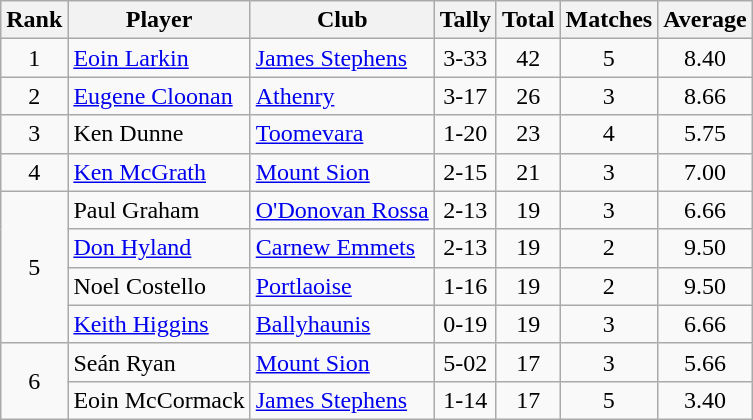<table class="wikitable">
<tr>
<th>Rank</th>
<th>Player</th>
<th>Club</th>
<th>Tally</th>
<th>Total</th>
<th>Matches</th>
<th>Average</th>
</tr>
<tr>
<td rowspan=1 align=center>1</td>
<td><a href='#'>Eoin Larkin</a></td>
<td><a href='#'>James Stephens</a></td>
<td align=center>3-33</td>
<td align=center>42</td>
<td align=center>5</td>
<td align=center>8.40</td>
</tr>
<tr>
<td rowspan=1 align=center>2</td>
<td><a href='#'>Eugene Cloonan</a></td>
<td><a href='#'>Athenry</a></td>
<td align=center>3-17</td>
<td align=center>26</td>
<td align=center>3</td>
<td align=center>8.66</td>
</tr>
<tr>
<td rowspan=1 align=center>3</td>
<td>Ken Dunne</td>
<td><a href='#'>Toomevara</a></td>
<td align=center>1-20</td>
<td align=center>23</td>
<td align=center>4</td>
<td align=center>5.75</td>
</tr>
<tr>
<td rowspan=1 align=center>4</td>
<td><a href='#'>Ken McGrath</a></td>
<td><a href='#'>Mount Sion</a></td>
<td align=center>2-15</td>
<td align=center>21</td>
<td align=center>3</td>
<td align=center>7.00</td>
</tr>
<tr>
<td rowspan=4 align=center>5</td>
<td>Paul Graham</td>
<td><a href='#'>O'Donovan Rossa</a></td>
<td align=center>2-13</td>
<td align=center>19</td>
<td align=center>3</td>
<td align=center>6.66</td>
</tr>
<tr>
<td><a href='#'>Don Hyland</a></td>
<td><a href='#'>Carnew Emmets</a></td>
<td align=center>2-13</td>
<td align=center>19</td>
<td align=center>2</td>
<td align=center>9.50</td>
</tr>
<tr>
<td>Noel Costello</td>
<td><a href='#'>Portlaoise</a></td>
<td align=center>1-16</td>
<td align=center>19</td>
<td align=center>2</td>
<td align=center>9.50</td>
</tr>
<tr>
<td><a href='#'>Keith Higgins</a></td>
<td><a href='#'>Ballyhaunis</a></td>
<td align=center>0-19</td>
<td align=center>19</td>
<td align=center>3</td>
<td align=center>6.66</td>
</tr>
<tr>
<td rowspan=2 align=center>6</td>
<td>Seán Ryan</td>
<td><a href='#'>Mount Sion</a></td>
<td align=center>5-02</td>
<td align=center>17</td>
<td align=center>3</td>
<td align=center>5.66</td>
</tr>
<tr>
<td>Eoin McCormack</td>
<td><a href='#'>James Stephens</a></td>
<td align=center>1-14</td>
<td align=center>17</td>
<td align=center>5</td>
<td align=center>3.40</td>
</tr>
</table>
